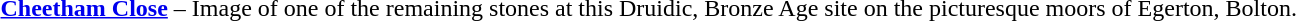<table border="0">
<tr>
<td></td>
<td><strong><a href='#'>Cheetham Close</a></strong> – Image of one of the remaining stones at this Druidic, Bronze Age site on the picturesque moors of Egerton, Bolton.</td>
</tr>
</table>
